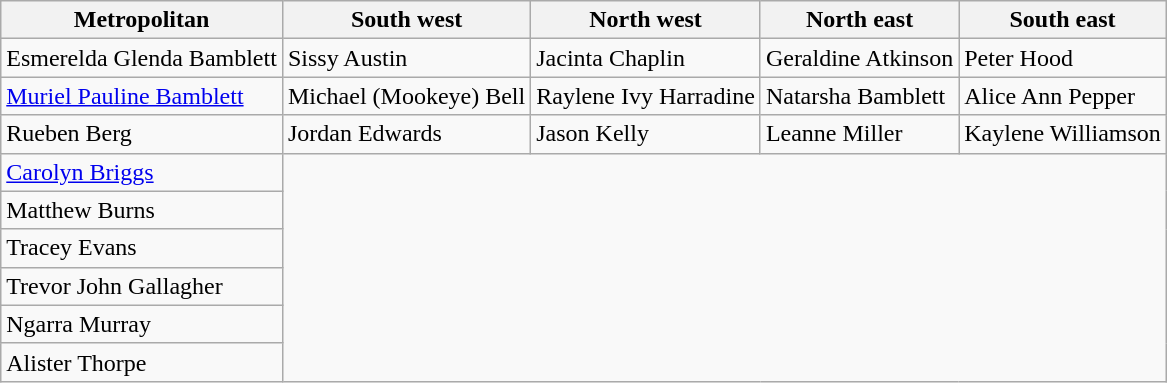<table class="wikitable">
<tr>
<th>Metropolitan</th>
<th>South west</th>
<th>North west</th>
<th>North east</th>
<th>South east</th>
</tr>
<tr>
<td>Esmerelda Glenda Bamblett</td>
<td>Sissy Austin</td>
<td>Jacinta Chaplin</td>
<td>Geraldine Atkinson</td>
<td>Peter Hood</td>
</tr>
<tr>
<td><a href='#'>Muriel Pauline Bamblett</a> </td>
<td>Michael (Mookeye) Bell</td>
<td>Raylene Ivy Harradine</td>
<td>Natarsha Bamblett</td>
<td>Alice Ann Pepper</td>
</tr>
<tr>
<td>Rueben Berg</td>
<td>Jordan Edwards</td>
<td>Jason Kelly</td>
<td>Leanne Miller</td>
<td>Kaylene Williamson</td>
</tr>
<tr>
<td><a href='#'>Carolyn Briggs</a> </td>
</tr>
<tr>
<td>Matthew Burns</td>
</tr>
<tr>
<td>Tracey Evans</td>
</tr>
<tr>
<td>Trevor John Gallagher</td>
</tr>
<tr>
<td>Ngarra Murray</td>
</tr>
<tr>
<td>Alister Thorpe</td>
</tr>
</table>
